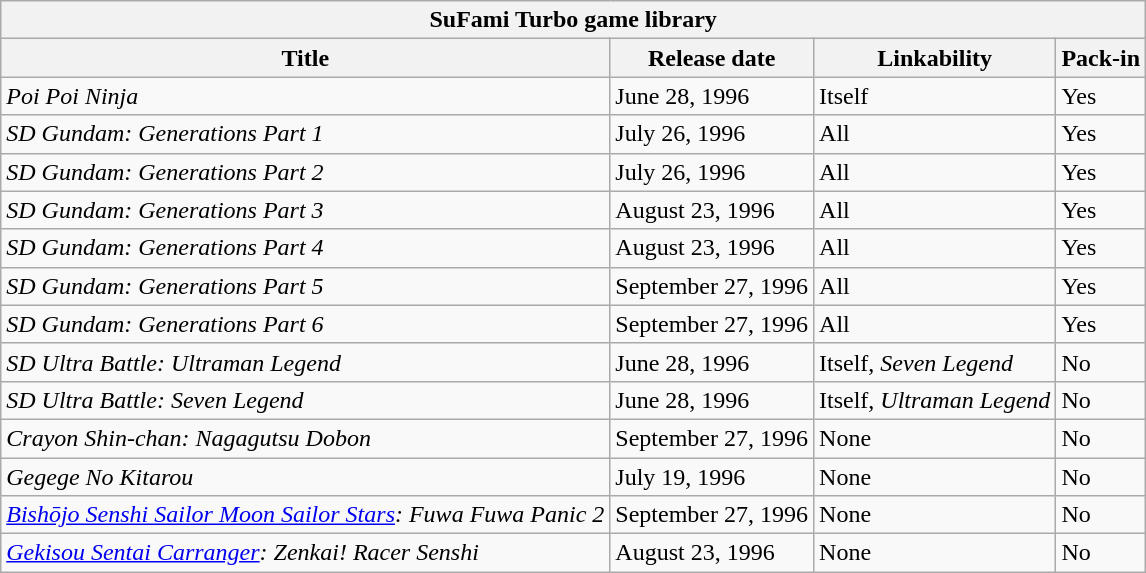<table class="wikitable sortable">
<tr>
<th colspan=4>SuFami Turbo game library</th>
</tr>
<tr>
<th>Title</th>
<th>Release date</th>
<th>Linkability</th>
<th>Pack-in</th>
</tr>
<tr>
<td><em>Poi Poi Ninja</em></td>
<td>June 28, 1996</td>
<td>Itself</td>
<td>Yes</td>
</tr>
<tr>
<td><em>SD Gundam: Generations Part 1</em></td>
<td>July 26, 1996</td>
<td>All</td>
<td>Yes</td>
</tr>
<tr>
<td><em>SD Gundam: Generations Part 2</em></td>
<td>July 26, 1996</td>
<td>All</td>
<td>Yes</td>
</tr>
<tr>
<td><em>SD Gundam: Generations Part 3</em></td>
<td>August 23, 1996</td>
<td>All</td>
<td>Yes</td>
</tr>
<tr>
<td><em>SD Gundam: Generations Part 4</em></td>
<td>August 23, 1996</td>
<td>All</td>
<td>Yes</td>
</tr>
<tr>
<td><em>SD Gundam: Generations Part 5</em></td>
<td>September 27, 1996</td>
<td>All</td>
<td>Yes</td>
</tr>
<tr>
<td><em>SD Gundam: Generations Part 6</em></td>
<td>September 27, 1996</td>
<td>All</td>
<td>Yes</td>
</tr>
<tr>
<td><em>SD Ultra Battle: Ultraman Legend</em></td>
<td>June 28, 1996</td>
<td>Itself, <em>Seven Legend</em></td>
<td>No</td>
</tr>
<tr>
<td><em>SD Ultra Battle: Seven Legend</em></td>
<td>June 28, 1996</td>
<td>Itself, <em>Ultraman Legend</em></td>
<td>No</td>
</tr>
<tr>
<td><em>Crayon Shin-chan: Nagagutsu Dobon</em></td>
<td>September 27, 1996</td>
<td>None</td>
<td>No</td>
</tr>
<tr>
<td><em>Gegege No Kitarou</em></td>
<td>July 19, 1996</td>
<td>None</td>
<td>No</td>
</tr>
<tr>
<td><em><a href='#'>Bishōjo Senshi Sailor Moon Sailor Stars</a>: Fuwa Fuwa Panic 2</em></td>
<td>September 27, 1996</td>
<td>None</td>
<td>No</td>
</tr>
<tr>
<td><em><a href='#'>Gekisou Sentai Carranger</a>: Zenkai! Racer Senshi</em></td>
<td>August 23, 1996</td>
<td>None</td>
<td>No</td>
</tr>
</table>
